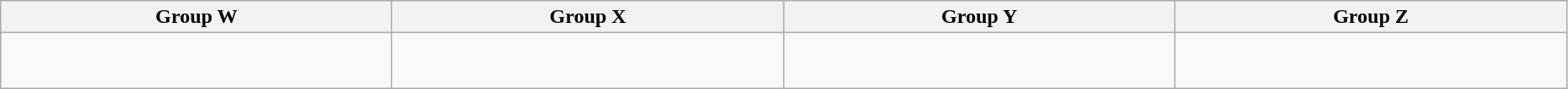<table class="wikitable" width=98%>
<tr>
<th width="25%">Group W</th>
<th width="25%">Group X</th>
<th width="25%">Group Y</th>
<th width="25%">Group Z</th>
</tr>
<tr>
<td><br></td>
<td><br></td>
<td><br><br></td>
<td><br></td>
</tr>
</table>
